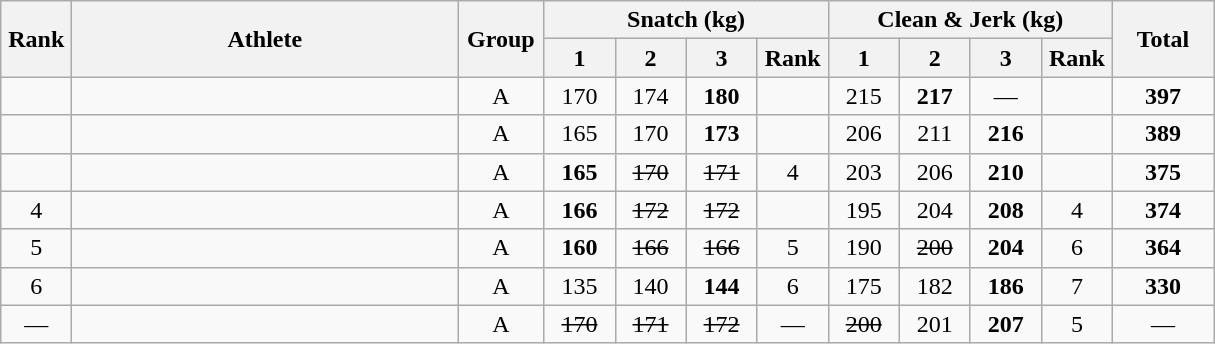<table class = "wikitable" style="text-align:center;">
<tr>
<th rowspan=2 width=40>Rank</th>
<th rowspan=2 width=250>Athlete</th>
<th rowspan=2 width=50>Group</th>
<th colspan=4>Snatch (kg)</th>
<th colspan=4>Clean & Jerk (kg)</th>
<th rowspan=2 width=60>Total</th>
</tr>
<tr>
<th width=40>1</th>
<th width=40>2</th>
<th width=40>3</th>
<th width=40>Rank</th>
<th width=40>1</th>
<th width=40>2</th>
<th width=40>3</th>
<th width=40>Rank</th>
</tr>
<tr>
<td></td>
<td align=left></td>
<td>A</td>
<td>170</td>
<td>174</td>
<td><strong>180</strong></td>
<td></td>
<td>215</td>
<td><strong>217</strong></td>
<td>—</td>
<td></td>
<td><strong>397</strong></td>
</tr>
<tr>
<td></td>
<td align=left></td>
<td>A</td>
<td>165</td>
<td>170</td>
<td><strong>173</strong></td>
<td></td>
<td>206</td>
<td>211</td>
<td><strong>216</strong></td>
<td></td>
<td><strong>389</strong></td>
</tr>
<tr>
<td></td>
<td align=left></td>
<td>A</td>
<td><strong>165</strong></td>
<td><s>170</s></td>
<td><s>171</s></td>
<td>4</td>
<td>203</td>
<td>206</td>
<td><strong>210</strong></td>
<td></td>
<td><strong>375</strong></td>
</tr>
<tr>
<td>4</td>
<td align=left></td>
<td>A</td>
<td><strong>166</strong></td>
<td><s>172</s></td>
<td><s>172</s></td>
<td></td>
<td>195</td>
<td>204</td>
<td><strong>208</strong></td>
<td>4</td>
<td><strong>374</strong></td>
</tr>
<tr>
<td>5</td>
<td align=left></td>
<td>A</td>
<td><strong>160</strong></td>
<td><s>166</s></td>
<td><s>166</s></td>
<td>5</td>
<td>190</td>
<td><s>200</s></td>
<td><strong>204</strong></td>
<td>6</td>
<td><strong>364</strong></td>
</tr>
<tr>
<td>6</td>
<td align=left></td>
<td>A</td>
<td>135</td>
<td>140</td>
<td><strong>144</strong></td>
<td>6</td>
<td>175</td>
<td>182</td>
<td><strong>186</strong></td>
<td>7</td>
<td><strong>330</strong></td>
</tr>
<tr>
<td>—</td>
<td align=left></td>
<td>A</td>
<td><s>170</s></td>
<td><s>171</s></td>
<td><s>172</s></td>
<td>—</td>
<td><s>200</s></td>
<td>201</td>
<td><strong>207</strong></td>
<td>5</td>
<td>—</td>
</tr>
</table>
